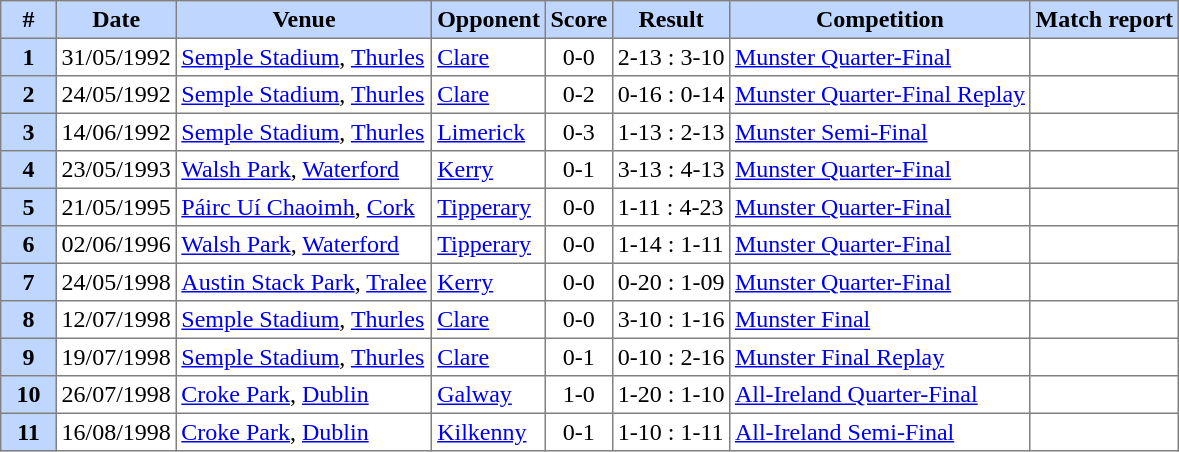<table border=1 cellpadding=3 style="margin-left:1em; color: black; border-collapse: collapse;">
<tr align="center" bgcolor="BFD7FF">
<th width=30 style="text-align: center;">#</th>
<th>Date</th>
<th>Venue</th>
<th>Opponent</th>
<th>Score</th>
<th>Result</th>
<th>Competition</th>
<th>Match report</th>
</tr>
<tr>
<th style="text-align: center;" bgcolor="BFD7FF">1</th>
<td>31/05/1992</td>
<td><a href='#'>Semple Stadium</a>, <a href='#'>Thurles</a></td>
<td><a href='#'>Clare</a></td>
<td style="text-align: center;">0-0</td>
<td>2-13 : 3-10</td>
<td><a href='#'>Munster Quarter-Final</a></td>
<td></td>
</tr>
<tr>
<th style="text-align: center;" bgcolor="BFD7FF">2</th>
<td>24/05/1992</td>
<td><a href='#'>Semple Stadium</a>, <a href='#'>Thurles</a></td>
<td><a href='#'>Clare</a></td>
<td style="text-align: center;">0-2</td>
<td>0-16 : 0-14</td>
<td><a href='#'>Munster Quarter-Final Replay</a></td>
<td></td>
</tr>
<tr>
<th style="text-align: center;" bgcolor="BFD7FF">3</th>
<td>14/06/1992</td>
<td><a href='#'>Semple Stadium</a>, <a href='#'>Thurles</a></td>
<td><a href='#'>Limerick</a></td>
<td style="text-align: center;">0-3</td>
<td>1-13 : 2-13</td>
<td><a href='#'>Munster Semi-Final</a></td>
<td></td>
</tr>
<tr>
<th style="text-align: center;" bgcolor="BFD7FF">4</th>
<td>23/05/1993</td>
<td><a href='#'>Walsh Park</a>, <a href='#'>Waterford</a></td>
<td><a href='#'>Kerry</a></td>
<td style="text-align: center;">0-1</td>
<td>3-13 : 4-13</td>
<td><a href='#'>Munster Quarter-Final</a></td>
<td></td>
</tr>
<tr>
<th style="text-align: center;" bgcolor="BFD7FF">5</th>
<td>21/05/1995</td>
<td><a href='#'>Páirc Uí Chaoimh</a>, <a href='#'>Cork</a></td>
<td><a href='#'>Tipperary</a></td>
<td style="text-align: center;">0-0</td>
<td>1-11 : 4-23</td>
<td><a href='#'>Munster Quarter-Final</a></td>
<td></td>
</tr>
<tr>
<th style="text-align: center;" bgcolor="BFD7FF">6</th>
<td>02/06/1996</td>
<td><a href='#'>Walsh Park</a>, <a href='#'>Waterford</a></td>
<td><a href='#'>Tipperary</a></td>
<td style="text-align: center;">0-0</td>
<td>1-14 : 1-11</td>
<td><a href='#'>Munster Quarter-Final</a></td>
<td></td>
</tr>
<tr>
<th style="text-align: center;" bgcolor="BFD7FF">7</th>
<td>24/05/1998</td>
<td><a href='#'>Austin Stack Park</a>, <a href='#'>Tralee</a></td>
<td><a href='#'>Kerry</a></td>
<td style="text-align: center;">0-0</td>
<td>0-20 : 1-09</td>
<td><a href='#'>Munster Quarter-Final</a></td>
<td></td>
</tr>
<tr>
<th style="text-align: center;" bgcolor="BFD7FF">8</th>
<td>12/07/1998</td>
<td><a href='#'>Semple Stadium</a>, <a href='#'>Thurles</a></td>
<td><a href='#'>Clare</a></td>
<td style="text-align: center;">0-0</td>
<td>3-10 : 1-16</td>
<td><a href='#'>Munster Final</a></td>
<td></td>
</tr>
<tr>
<th style="text-align: center;" bgcolor="BFD7FF">9</th>
<td>19/07/1998</td>
<td><a href='#'>Semple Stadium</a>, <a href='#'>Thurles</a></td>
<td><a href='#'>Clare</a></td>
<td style="text-align: center;">0-1</td>
<td>0-10 : 2-16</td>
<td><a href='#'>Munster Final Replay</a></td>
<td></td>
</tr>
<tr>
<th style="text-align: center;" bgcolor="BFD7FF">10</th>
<td>26/07/1998</td>
<td><a href='#'>Croke Park</a>, <a href='#'>Dublin</a></td>
<td><a href='#'>Galway</a></td>
<td style="text-align: center;">1-0</td>
<td>1-20 : 1-10</td>
<td><a href='#'>All-Ireland Quarter-Final</a></td>
<td></td>
</tr>
<tr>
<th style="text-align: center;" bgcolor="BFD7FF">11</th>
<td>16/08/1998</td>
<td><a href='#'>Croke Park</a>, <a href='#'>Dublin</a></td>
<td><a href='#'>Kilkenny</a></td>
<td style="text-align: center;">0-1</td>
<td>1-10 : 1-11</td>
<td><a href='#'>All-Ireland Semi-Final</a></td>
<td></td>
</tr>
</table>
